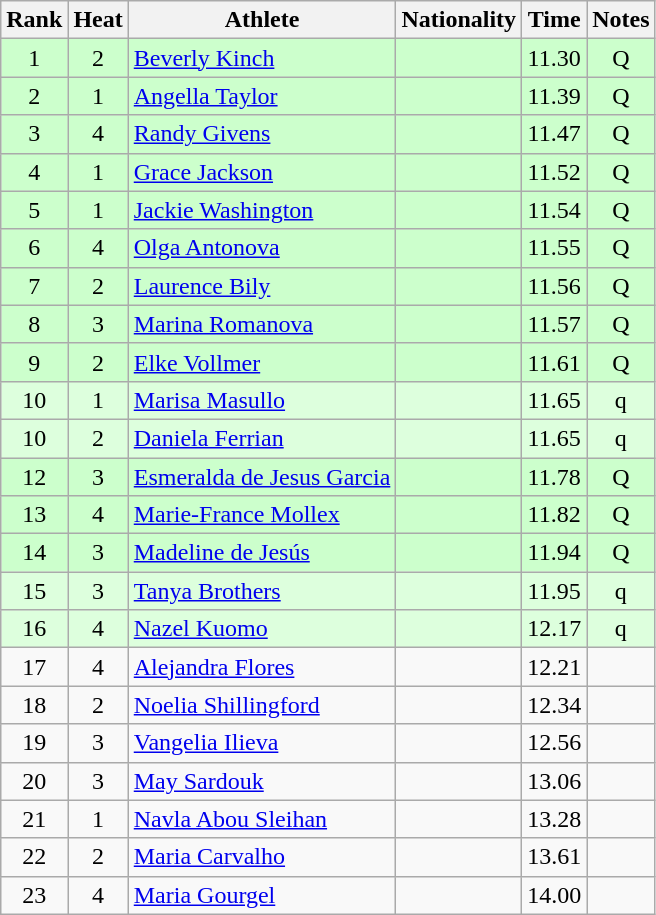<table class="wikitable sortable" style="text-align:center">
<tr>
<th>Rank</th>
<th>Heat</th>
<th>Athlete</th>
<th>Nationality</th>
<th>Time</th>
<th>Notes</th>
</tr>
<tr bgcolor=ccffcc>
<td>1</td>
<td>2</td>
<td align=left><a href='#'>Beverly Kinch</a></td>
<td align=left></td>
<td>11.30</td>
<td>Q</td>
</tr>
<tr bgcolor=ccffcc>
<td>2</td>
<td>1</td>
<td align=left><a href='#'>Angella Taylor</a></td>
<td align=left></td>
<td>11.39</td>
<td>Q</td>
</tr>
<tr bgcolor=ccffcc>
<td>3</td>
<td>4</td>
<td align=left><a href='#'>Randy Givens</a></td>
<td align=left></td>
<td>11.47</td>
<td>Q</td>
</tr>
<tr bgcolor=ccffcc>
<td>4</td>
<td>1</td>
<td align=left><a href='#'>Grace Jackson</a></td>
<td align=left></td>
<td>11.52</td>
<td>Q</td>
</tr>
<tr bgcolor=ccffcc>
<td>5</td>
<td>1</td>
<td align=left><a href='#'>Jackie Washington</a></td>
<td align=left></td>
<td>11.54</td>
<td>Q</td>
</tr>
<tr bgcolor=ccffcc>
<td>6</td>
<td>4</td>
<td align=left><a href='#'>Olga Antonova</a></td>
<td align=left></td>
<td>11.55</td>
<td>Q</td>
</tr>
<tr bgcolor=ccffcc>
<td>7</td>
<td>2</td>
<td align=left><a href='#'>Laurence Bily</a></td>
<td align=left></td>
<td>11.56</td>
<td>Q</td>
</tr>
<tr bgcolor=ccffcc>
<td>8</td>
<td>3</td>
<td align=left><a href='#'>Marina Romanova</a></td>
<td align=left></td>
<td>11.57</td>
<td>Q</td>
</tr>
<tr bgcolor=ccffcc>
<td>9</td>
<td>2</td>
<td align=left><a href='#'>Elke Vollmer</a></td>
<td align=left></td>
<td>11.61</td>
<td>Q</td>
</tr>
<tr bgcolor=ddffdd>
<td>10</td>
<td>1</td>
<td align=left><a href='#'>Marisa Masullo</a></td>
<td align=left></td>
<td>11.65</td>
<td>q</td>
</tr>
<tr bgcolor=ddffdd>
<td>10</td>
<td>2</td>
<td align=left><a href='#'>Daniela Ferrian</a></td>
<td align=left></td>
<td>11.65</td>
<td>q</td>
</tr>
<tr bgcolor=ccffcc>
<td>12</td>
<td>3</td>
<td align=left><a href='#'>Esmeralda de Jesus Garcia</a></td>
<td align=left></td>
<td>11.78</td>
<td>Q</td>
</tr>
<tr bgcolor=ccffcc>
<td>13</td>
<td>4</td>
<td align=left><a href='#'>Marie-France Mollex</a></td>
<td align=left></td>
<td>11.82</td>
<td>Q</td>
</tr>
<tr bgcolor=ccffcc>
<td>14</td>
<td>3</td>
<td align=left><a href='#'>Madeline de Jesús</a></td>
<td align=left></td>
<td>11.94</td>
<td>Q</td>
</tr>
<tr bgcolor=ddffdd>
<td>15</td>
<td>3</td>
<td align=left><a href='#'>Tanya Brothers</a></td>
<td align=left></td>
<td>11.95</td>
<td>q</td>
</tr>
<tr bgcolor=ddffdd>
<td>16</td>
<td>4</td>
<td align=left><a href='#'>Nazel Kuomo</a></td>
<td align=left></td>
<td>12.17</td>
<td>q</td>
</tr>
<tr>
<td>17</td>
<td>4</td>
<td align=left><a href='#'>Alejandra Flores</a></td>
<td align=left></td>
<td>12.21</td>
<td></td>
</tr>
<tr>
<td>18</td>
<td>2</td>
<td align=left><a href='#'>Noelia Shillingford</a></td>
<td align=left></td>
<td>12.34</td>
<td></td>
</tr>
<tr>
<td>19</td>
<td>3</td>
<td align=left><a href='#'>Vangelia Ilieva</a></td>
<td align=left></td>
<td>12.56</td>
<td></td>
</tr>
<tr>
<td>20</td>
<td>3</td>
<td align=left><a href='#'>May Sardouk</a></td>
<td align=left></td>
<td>13.06</td>
<td></td>
</tr>
<tr>
<td>21</td>
<td>1</td>
<td align=left><a href='#'>Navla Abou Sleihan</a></td>
<td align=left></td>
<td>13.28</td>
<td></td>
</tr>
<tr>
<td>22</td>
<td>2</td>
<td align=left><a href='#'>Maria Carvalho</a></td>
<td align=left></td>
<td>13.61</td>
<td></td>
</tr>
<tr>
<td>23</td>
<td>4</td>
<td align=left><a href='#'>Maria Gourgel</a></td>
<td align=left></td>
<td>14.00</td>
<td></td>
</tr>
</table>
